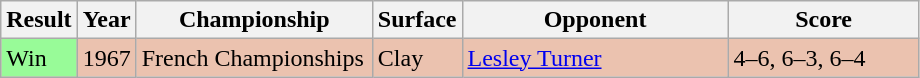<table class="sortable wikitable">
<tr>
<th>Result</th>
<th>Year</th>
<th style="width:150px">Championship</th>
<th style="width:50px">Surface</th>
<th style="width:170px">Opponent</th>
<th style="width:120px" class="unsortable">Score</th>
</tr>
<tr style="background:#ebc2af;">
<td style="background:#98fb98;">Win</td>
<td>1967</td>
<td>French Championships</td>
<td>Clay</td>
<td> <a href='#'>Lesley Turner</a></td>
<td>4–6, 6–3, 6–4</td>
</tr>
</table>
